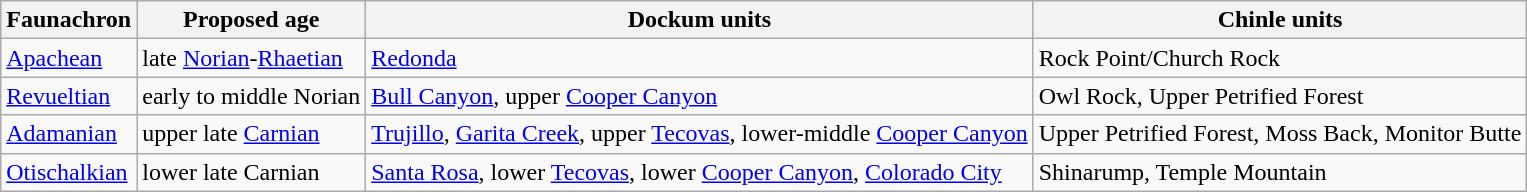<table class="wikitable">
<tr>
<th>Faunachron</th>
<th>Proposed age</th>
<th>Dockum units</th>
<th>Chinle units</th>
</tr>
<tr>
<td><a href='#'>Apachean</a></td>
<td>late <a href='#'>Norian</a>-<a href='#'>Rhaetian</a></td>
<td><a href='#'>Redonda</a></td>
<td>Rock Point/Church Rock</td>
</tr>
<tr>
<td><a href='#'>Revueltian</a></td>
<td>early to middle Norian</td>
<td><a href='#'>Bull Canyon</a>, upper <a href='#'>Cooper Canyon</a></td>
<td>Owl Rock, Upper Petrified Forest</td>
</tr>
<tr>
<td><a href='#'>Adamanian</a></td>
<td>upper late <a href='#'>Carnian</a></td>
<td><a href='#'>Trujillo</a>, <a href='#'>Garita Creek</a>, upper <a href='#'>Tecovas</a>, lower-middle <a href='#'>Cooper Canyon</a></td>
<td>Upper Petrified Forest, Moss Back, Monitor Butte</td>
</tr>
<tr>
<td><a href='#'>Otischalkian</a></td>
<td>lower late Carnian</td>
<td><a href='#'>Santa Rosa</a>, lower <a href='#'>Tecovas</a>, lower <a href='#'>Cooper Canyon</a>, <a href='#'>Colorado City</a></td>
<td>Shinarump, Temple Mountain</td>
</tr>
</table>
